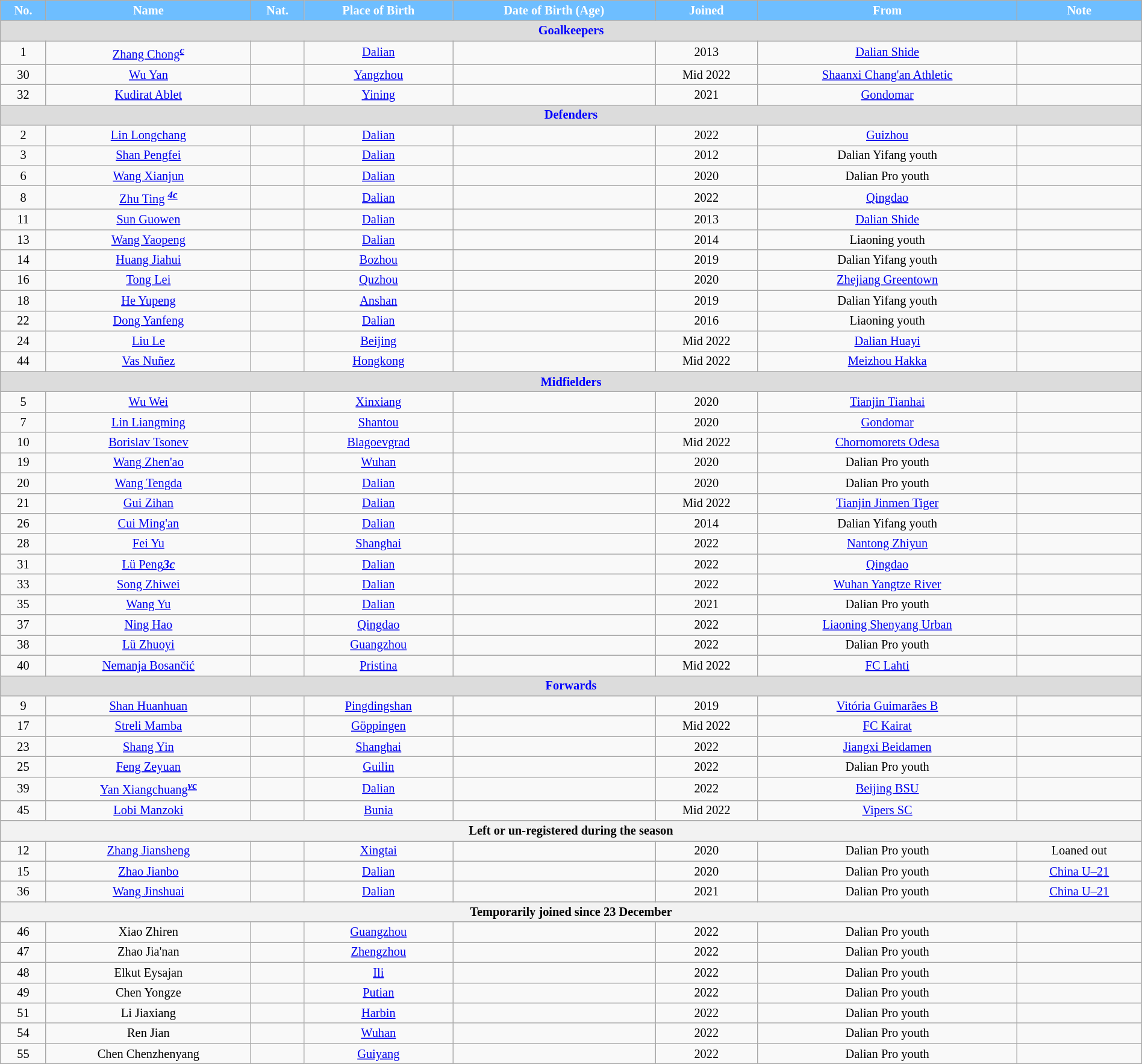<table class="wikitable" style="text-align:center; font-size:85%; width:100%;">
<tr>
<th style="background:#6ebeff; color:white; text-align:center;">No.</th>
<th style="background:#6ebeff; color:white; text-align:center;">Name</th>
<th style="background:#6ebeff; color:white; text-align:center;">Nat.</th>
<th style="background:#6ebeff; color:white; text-align:center;">Place of Birth</th>
<th style="background:#6ebeff; color:white; text-align:center;">Date of Birth (Age)</th>
<th style="background:#6ebeff; color:white; text-align:center;">Joined</th>
<th style="background:#6ebeff; color:white; text-align:center;">From</th>
<th style="background:#6ebeff; color:white; text-align:center;">Note</th>
</tr>
<tr>
<th colspan="8" style="background:#dcdcdc; color:blue; text-align:center;">Goalkeepers</th>
</tr>
<tr>
<td>1</td>
<td><a href='#'>Zhang Chong</a><sup><strong><em><a href='#'>c</a></em></strong></sup></td>
<td></td>
<td> <a href='#'>Dalian</a></td>
<td></td>
<td>2013</td>
<td><a href='#'>Dalian Shide</a></td>
<td></td>
</tr>
<tr>
<td>30</td>
<td><a href='#'>Wu Yan</a></td>
<td></td>
<td> <a href='#'>Yangzhou</a></td>
<td></td>
<td>Mid 2022</td>
<td><a href='#'>Shaanxi Chang'an Athletic</a></td>
<td></td>
</tr>
<tr>
<td>32</td>
<td><a href='#'>Kudirat Ablet</a></td>
<td></td>
<td> <a href='#'>Yining</a></td>
<td></td>
<td>2021</td>
<td> <a href='#'>Gondomar</a></td>
<td></td>
</tr>
<tr>
<th colspan="8" style="background:#dcdcdc; color:blue; text-align:center;">Defenders</th>
</tr>
<tr>
<td>2</td>
<td><a href='#'>Lin Longchang</a></td>
<td></td>
<td> <a href='#'>Dalian</a></td>
<td></td>
<td>2022</td>
<td><a href='#'>Guizhou</a></td>
<td></td>
</tr>
<tr>
<td>3</td>
<td><a href='#'>Shan Pengfei</a></td>
<td></td>
<td> <a href='#'>Dalian</a></td>
<td></td>
<td>2012</td>
<td>Dalian Yifang youth</td>
<td></td>
</tr>
<tr>
<td>6</td>
<td><a href='#'>Wang Xianjun</a></td>
<td></td>
<td> <a href='#'>Dalian</a></td>
<td></td>
<td>2020</td>
<td>Dalian Pro youth</td>
<td></td>
</tr>
<tr>
<td>8</td>
<td><a href='#'>Zhu Ting</a> <sup><strong><em><a href='#'>4c</a></em></strong></sup></td>
<td></td>
<td> <a href='#'>Dalian</a></td>
<td></td>
<td>2022</td>
<td><a href='#'>Qingdao</a></td>
<td></td>
</tr>
<tr>
<td>11</td>
<td><a href='#'>Sun Guowen</a></td>
<td></td>
<td> <a href='#'>Dalian</a></td>
<td></td>
<td>2013</td>
<td><a href='#'>Dalian Shide</a></td>
<td></td>
</tr>
<tr>
<td>13</td>
<td><a href='#'>Wang Yaopeng</a></td>
<td></td>
<td> <a href='#'>Dalian</a></td>
<td></td>
<td>2014</td>
<td>Liaoning youth</td>
<td></td>
</tr>
<tr>
<td>14</td>
<td><a href='#'>Huang Jiahui</a></td>
<td></td>
<td> <a href='#'>Bozhou</a></td>
<td></td>
<td>2019</td>
<td>Dalian Yifang youth</td>
<td></td>
</tr>
<tr>
<td>16</td>
<td><a href='#'>Tong Lei</a></td>
<td></td>
<td> <a href='#'>Quzhou</a></td>
<td></td>
<td>2020</td>
<td><a href='#'>Zhejiang Greentown</a></td>
<td></td>
</tr>
<tr>
<td>18</td>
<td><a href='#'>He Yupeng</a></td>
<td></td>
<td> <a href='#'>Anshan</a></td>
<td></td>
<td>2019</td>
<td>Dalian Yifang youth</td>
<td></td>
</tr>
<tr>
<td>22</td>
<td><a href='#'>Dong Yanfeng</a></td>
<td></td>
<td> <a href='#'>Dalian</a></td>
<td></td>
<td>2016</td>
<td>Liaoning youth</td>
<td></td>
</tr>
<tr>
<td>24</td>
<td><a href='#'>Liu Le</a></td>
<td></td>
<td> <a href='#'>Beijing</a></td>
<td></td>
<td>Mid 2022</td>
<td><a href='#'>Dalian Huayi</a></td>
<td></td>
</tr>
<tr>
<td>44</td>
<td><a href='#'>Vas Nuñez</a></td>
<td></td>
<td> <a href='#'>Hongkong</a></td>
<td></td>
<td>Mid 2022</td>
<td><a href='#'>Meizhou Hakka</a></td>
<td></td>
</tr>
<tr>
<th colspan="8" style="background:#dcdcdc; color:blue; text-align:center;">Midfielders</th>
</tr>
<tr>
<td>5</td>
<td><a href='#'>Wu Wei</a></td>
<td></td>
<td> <a href='#'>Xinxiang</a></td>
<td></td>
<td>2020</td>
<td><a href='#'>Tianjin Tianhai</a></td>
<td></td>
</tr>
<tr>
<td>7</td>
<td><a href='#'>Lin Liangming</a></td>
<td></td>
<td> <a href='#'>Shantou</a></td>
<td></td>
<td>2020</td>
<td> <a href='#'>Gondomar</a></td>
<td></td>
</tr>
<tr>
<td>10</td>
<td><a href='#'>Borislav Tsonev</a></td>
<td></td>
<td> <a href='#'>Blagoevgrad</a></td>
<td></td>
<td>Mid 2022</td>
<td> <a href='#'>Chornomorets Odesa</a></td>
<td></td>
</tr>
<tr>
<td>19</td>
<td><a href='#'>Wang Zhen'ao</a></td>
<td></td>
<td> <a href='#'>Wuhan</a></td>
<td></td>
<td>2020</td>
<td>Dalian Pro youth</td>
<td></td>
</tr>
<tr>
<td>20</td>
<td><a href='#'>Wang Tengda</a></td>
<td></td>
<td> <a href='#'>Dalian</a></td>
<td></td>
<td>2020</td>
<td>Dalian Pro youth</td>
<td></td>
</tr>
<tr>
<td>21</td>
<td><a href='#'>Gui Zihan</a></td>
<td></td>
<td> <a href='#'>Dalian</a></td>
<td></td>
<td>Mid 2022</td>
<td><a href='#'>Tianjin Jinmen Tiger</a></td>
<td></td>
</tr>
<tr>
<td>26</td>
<td><a href='#'>Cui Ming'an</a></td>
<td></td>
<td> <a href='#'>Dalian</a></td>
<td></td>
<td>2014</td>
<td>Dalian Yifang youth</td>
<td></td>
</tr>
<tr>
<td>28</td>
<td><a href='#'>Fei Yu</a></td>
<td></td>
<td> <a href='#'>Shanghai</a></td>
<td></td>
<td>2022</td>
<td><a href='#'>Nantong Zhiyun</a></td>
<td></td>
</tr>
<tr>
<td>31</td>
<td><a href='#'>Lü Peng</a><strong><em><a href='#'>3c</a></em></strong></td>
<td></td>
<td> <a href='#'>Dalian</a></td>
<td></td>
<td>2022</td>
<td><a href='#'>Qingdao</a></td>
<td></td>
</tr>
<tr>
<td>33</td>
<td><a href='#'>Song Zhiwei</a></td>
<td></td>
<td> <a href='#'>Dalian</a></td>
<td></td>
<td>2022</td>
<td><a href='#'>Wuhan Yangtze River</a></td>
<td></td>
</tr>
<tr>
<td>35</td>
<td><a href='#'>Wang Yu</a></td>
<td></td>
<td> <a href='#'>Dalian</a></td>
<td></td>
<td>2021</td>
<td>Dalian Pro youth</td>
<td></td>
</tr>
<tr>
<td>37</td>
<td><a href='#'>Ning Hao</a></td>
<td></td>
<td> <a href='#'>Qingdao</a></td>
<td></td>
<td>2022</td>
<td><a href='#'>Liaoning Shenyang Urban</a></td>
<td></td>
</tr>
<tr>
<td>38</td>
<td><a href='#'>Lü Zhuoyi</a></td>
<td></td>
<td> <a href='#'>Guangzhou</a></td>
<td></td>
<td>2022</td>
<td>Dalian Pro youth</td>
<td></td>
</tr>
<tr>
<td>40</td>
<td><a href='#'>Nemanja Bosančić</a></td>
<td></td>
<td> <a href='#'>Pristina</a></td>
<td></td>
<td>Mid 2022</td>
<td> <a href='#'>FC Lahti</a></td>
<td></td>
</tr>
<tr>
<th colspan="8" style="background:#dcdcdc; color:blue; text-align=center;">Forwards</th>
</tr>
<tr>
<td>9</td>
<td><a href='#'>Shan Huanhuan</a></td>
<td></td>
<td> <a href='#'>Pingdingshan</a></td>
<td></td>
<td>2019</td>
<td> <a href='#'>Vitória Guimarães B</a></td>
<td></td>
</tr>
<tr>
<td>17</td>
<td><a href='#'>Streli Mamba</a></td>
<td></td>
<td> <a href='#'>Göppingen</a></td>
<td></td>
<td>Mid 2022</td>
<td> <a href='#'>FC Kairat</a></td>
<td></td>
</tr>
<tr>
<td>23</td>
<td><a href='#'>Shang Yin</a></td>
<td></td>
<td> <a href='#'>Shanghai</a></td>
<td></td>
<td>2022</td>
<td><a href='#'>Jiangxi Beidamen</a></td>
<td></td>
</tr>
<tr>
<td>25</td>
<td><a href='#'>Feng Zeyuan</a></td>
<td></td>
<td> <a href='#'>Guilin</a></td>
<td></td>
<td>2022</td>
<td>Dalian Pro youth</td>
<td></td>
</tr>
<tr>
<td>39</td>
<td><a href='#'>Yan Xiangchuang</a><sup><strong><em><a href='#'>vc</a></em></strong></sup></td>
<td></td>
<td> <a href='#'>Dalian</a></td>
<td></td>
<td>2022</td>
<td><a href='#'>Beijing BSU</a></td>
<td></td>
</tr>
<tr>
<td>45</td>
<td><a href='#'>Lobi Manzoki</a></td>
<td></td>
<td> <a href='#'>Bunia</a></td>
<td></td>
<td>Mid 2022</td>
<td> <a href='#'>Vipers SC</a></td>
<td></td>
</tr>
<tr>
<th colspan="8">Left or un-registered during the season</th>
</tr>
<tr>
<td>12</td>
<td><a href='#'>Zhang Jiansheng</a></td>
<td></td>
<td> <a href='#'>Xingtai</a></td>
<td></td>
<td>2020</td>
<td>Dalian Pro youth</td>
<td>Loaned out</td>
</tr>
<tr>
<td>15</td>
<td><a href='#'>Zhao Jianbo</a></td>
<td></td>
<td> <a href='#'>Dalian</a></td>
<td></td>
<td>2020</td>
<td>Dalian Pro youth</td>
<td><a href='#'>China U–21</a></td>
</tr>
<tr>
<td>36</td>
<td><a href='#'>Wang Jinshuai</a></td>
<td></td>
<td> <a href='#'>Dalian</a></td>
<td></td>
<td>2021</td>
<td>Dalian Pro youth</td>
<td><a href='#'>China U–21</a></td>
</tr>
<tr>
<th colspan="8">Temporarily joined since 23 December</th>
</tr>
<tr>
<td>46</td>
<td>Xiao Zhiren</td>
<td></td>
<td> <a href='#'>Guangzhou</a></td>
<td></td>
<td>2022</td>
<td>Dalian Pro youth</td>
<td></td>
</tr>
<tr>
<td>47</td>
<td>Zhao Jia'nan</td>
<td></td>
<td> <a href='#'>Zhengzhou</a></td>
<td></td>
<td>2022</td>
<td>Dalian Pro youth</td>
<td></td>
</tr>
<tr>
<td>48</td>
<td>Elkut Eysajan</td>
<td></td>
<td> <a href='#'>Ili</a></td>
<td></td>
<td>2022</td>
<td>Dalian Pro youth</td>
<td></td>
</tr>
<tr>
<td>49</td>
<td>Chen Yongze</td>
<td></td>
<td> <a href='#'>Putian</a></td>
<td></td>
<td>2022</td>
<td>Dalian Pro youth</td>
<td></td>
</tr>
<tr>
<td>51</td>
<td>Li Jiaxiang</td>
<td></td>
<td> <a href='#'>Harbin</a></td>
<td></td>
<td>2022</td>
<td>Dalian Pro youth</td>
<td></td>
</tr>
<tr>
<td>54</td>
<td>Ren Jian</td>
<td></td>
<td> <a href='#'>Wuhan</a></td>
<td></td>
<td>2022</td>
<td>Dalian Pro youth</td>
<td></td>
</tr>
<tr>
<td>55</td>
<td>Chen Chenzhenyang</td>
<td></td>
<td> <a href='#'>Guiyang</a></td>
<td></td>
<td>2022</td>
<td>Dalian Pro youth</td>
<td></td>
</tr>
</table>
